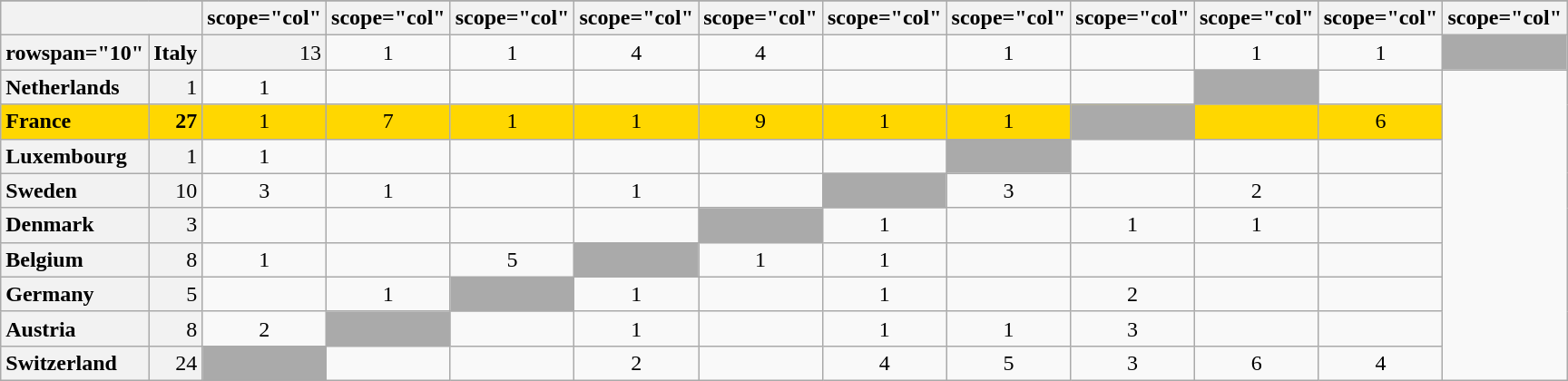<table class="wikitable plainrowheaders" style="text-align:center;">
<tr>
</tr>
<tr>
<th colspan="2"></th>
<th>scope="col" </th>
<th>scope="col" </th>
<th>scope="col" </th>
<th>scope="col" </th>
<th>scope="col" </th>
<th>scope="col" </th>
<th>scope="col" </th>
<th>scope="col" </th>
<th>scope="col" </th>
<th>scope="col" </th>
<th>scope="col" </th>
</tr>
<tr>
<th>rowspan="10" </th>
<th scope="row" style="text-align:left; background:#f2f2f2;">Italy</th>
<td style="text-align:right; background:#f2f2f2;">13</td>
<td>1</td>
<td>1</td>
<td>4</td>
<td>4</td>
<td></td>
<td>1</td>
<td></td>
<td>1</td>
<td>1</td>
<td style="text-align:left; background:#aaa;"></td>
</tr>
<tr>
<th scope="row" style="text-align:left; background:#f2f2f2;">Netherlands</th>
<td style="text-align:right; background:#f2f2f2;">1</td>
<td>1</td>
<td></td>
<td></td>
<td></td>
<td></td>
<td></td>
<td></td>
<td></td>
<td style="text-align:left; background:#aaa;"></td>
<td></td>
</tr>
<tr style="background:gold;">
<th scope="row" style="text-align:left; font-weight:bold; background:gold;">France</th>
<td style="text-align:right; font-weight:bold;">27</td>
<td>1</td>
<td>7</td>
<td>1</td>
<td>1</td>
<td>9</td>
<td>1</td>
<td>1</td>
<td style="text-align:left; background:#aaa;"></td>
<td></td>
<td>6</td>
</tr>
<tr>
<th scope="row" style="text-align:left; background:#f2f2f2;">Luxembourg</th>
<td style="text-align:right; background:#f2f2f2;">1</td>
<td>1</td>
<td></td>
<td></td>
<td></td>
<td></td>
<td></td>
<td style="text-align:left; background:#aaa;"></td>
<td></td>
<td></td>
<td></td>
</tr>
<tr>
<th scope="row" style="text-align:left; background:#f2f2f2;">Sweden</th>
<td style="text-align:right; background:#f2f2f2;">10</td>
<td>3</td>
<td>1</td>
<td></td>
<td>1</td>
<td></td>
<td style="text-align:left; background:#aaa;"></td>
<td>3</td>
<td></td>
<td>2</td>
<td></td>
</tr>
<tr>
<th scope="row" style="text-align:left; background:#f2f2f2;">Denmark</th>
<td style="text-align:right; background:#f2f2f2;">3</td>
<td></td>
<td></td>
<td></td>
<td></td>
<td style="text-align:left; background:#aaa;"></td>
<td>1</td>
<td></td>
<td>1</td>
<td>1</td>
<td></td>
</tr>
<tr>
<th scope="row" style="text-align:left; background:#f2f2f2;">Belgium</th>
<td style="text-align:right; background:#f2f2f2;">8</td>
<td>1</td>
<td></td>
<td>5</td>
<td style="text-align:left; background:#aaa;"></td>
<td>1</td>
<td>1</td>
<td></td>
<td></td>
<td></td>
<td></td>
</tr>
<tr>
<th scope="row" style="text-align:left; background:#f2f2f2;">Germany</th>
<td style="text-align:right; background:#f2f2f2;">5</td>
<td></td>
<td>1</td>
<td style="text-align:left; background:#aaa;"></td>
<td>1</td>
<td></td>
<td>1</td>
<td></td>
<td>2</td>
<td></td>
<td></td>
</tr>
<tr>
<th scope="row" style="text-align:left; background:#f2f2f2;">Austria</th>
<td style="text-align:right; background:#f2f2f2;">8</td>
<td>2</td>
<td style="text-align:left; background:#aaa;"></td>
<td></td>
<td>1</td>
<td></td>
<td>1</td>
<td>1</td>
<td>3</td>
<td></td>
<td></td>
</tr>
<tr>
<th scope="row" style="text-align:left; background:#f2f2f2;">Switzerland</th>
<td style="text-align:right; background:#f2f2f2;">24</td>
<td style="text-align:left; background:#aaa;"></td>
<td></td>
<td></td>
<td>2</td>
<td></td>
<td>4</td>
<td>5</td>
<td>3</td>
<td>6</td>
<td>4</td>
</tr>
</table>
